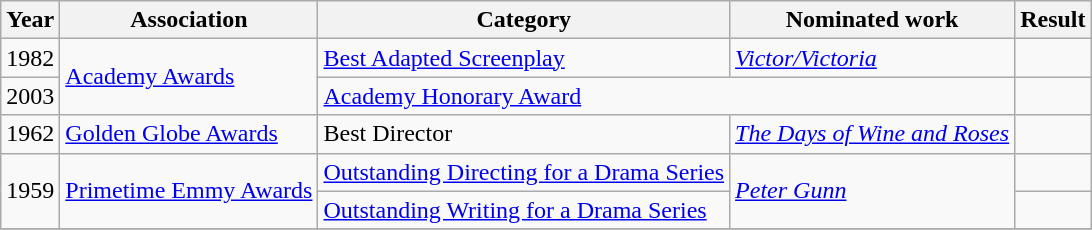<table class="wikitable">
<tr>
<th>Year</th>
<th>Association</th>
<th>Category</th>
<th>Nominated work</th>
<th>Result</th>
</tr>
<tr>
<td>1982</td>
<td rowspan=2><a href='#'>Academy Awards</a></td>
<td><a href='#'>Best Adapted Screenplay</a></td>
<td><em><a href='#'>Victor/Victoria</a></em></td>
<td></td>
</tr>
<tr>
<td>2003</td>
<td colspan=2><a href='#'>Academy Honorary Award</a></td>
<td></td>
</tr>
<tr>
<td>1962</td>
<td><a href='#'>Golden Globe Awards</a></td>
<td>Best Director</td>
<td><em><a href='#'>The Days of Wine and Roses</a></em></td>
<td></td>
</tr>
<tr>
<td rowspan=2>1959</td>
<td rowspan=2><a href='#'>Primetime Emmy Awards</a></td>
<td><a href='#'>Outstanding Directing for a Drama Series</a></td>
<td rowspan=2><em><a href='#'>Peter Gunn</a></em></td>
<td></td>
</tr>
<tr>
<td><a href='#'>Outstanding Writing for a Drama Series</a></td>
<td></td>
</tr>
<tr>
</tr>
</table>
